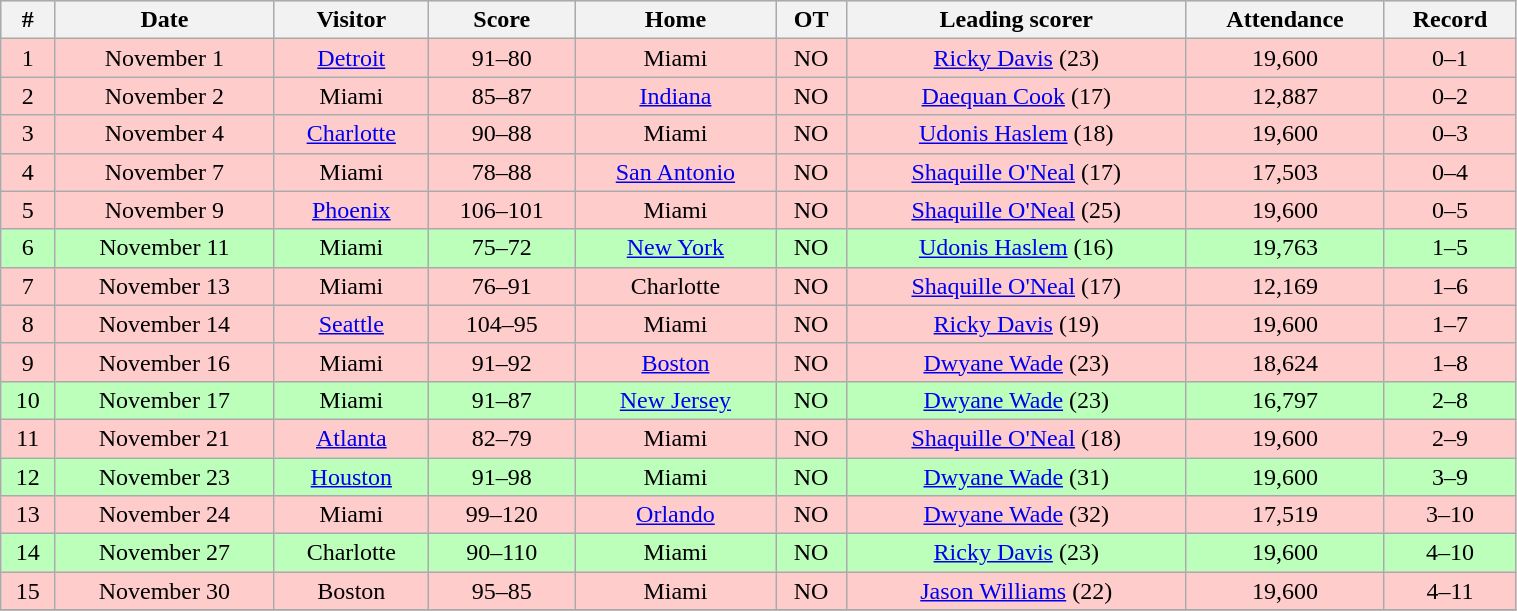<table class="wikitable" width="80%">
<tr bgcolor="#dddddd">
<th>#</th>
<th>Date</th>
<th>Visitor</th>
<th>Score</th>
<th>Home</th>
<th>OT</th>
<th>Leading scorer</th>
<th>Attendance</th>
<th>Record</th>
</tr>
<tr align="center" bgcolor="#ffcccc">
<td>1</td>
<td>November 1</td>
<td><a href='#'>Detroit</a></td>
<td>91–80</td>
<td>Miami</td>
<td>NO</td>
<td><a href='#'>Ricky Davis</a> (23)</td>
<td>19,600</td>
<td>0–1</td>
</tr>
<tr align="center" bgcolor="#ffcccc">
<td>2</td>
<td>November 2</td>
<td>Miami</td>
<td>85–87</td>
<td><a href='#'>Indiana</a></td>
<td>NO</td>
<td><a href='#'>Daequan Cook</a> (17)</td>
<td>12,887</td>
<td>0–2</td>
</tr>
<tr align="center" bgcolor="#ffcccc">
<td>3</td>
<td>November 4</td>
<td><a href='#'>Charlotte</a></td>
<td>90–88</td>
<td>Miami</td>
<td>NO</td>
<td><a href='#'>Udonis Haslem</a> (18)</td>
<td>19,600</td>
<td>0–3</td>
</tr>
<tr align="center" bgcolor="#ffcccc">
<td>4</td>
<td>November 7</td>
<td>Miami</td>
<td>78–88</td>
<td><a href='#'>San Antonio</a></td>
<td>NO</td>
<td><a href='#'>Shaquille O'Neal</a> (17)</td>
<td>17,503</td>
<td>0–4</td>
</tr>
<tr align="center" bgcolor="#ffcccc">
<td>5</td>
<td>November 9</td>
<td><a href='#'>Phoenix</a></td>
<td>106–101</td>
<td>Miami</td>
<td>NO</td>
<td><a href='#'>Shaquille O'Neal</a> (25)</td>
<td>19,600</td>
<td>0–5</td>
</tr>
<tr align="center" bgcolor="#bbffbb">
<td>6</td>
<td>November 11</td>
<td>Miami</td>
<td>75–72</td>
<td><a href='#'>New York</a></td>
<td>NO</td>
<td><a href='#'>Udonis Haslem</a> (16)</td>
<td>19,763</td>
<td>1–5</td>
</tr>
<tr align="center" bgcolor="#ffcccc">
<td>7</td>
<td>November 13</td>
<td>Miami</td>
<td>76–91</td>
<td>Charlotte</td>
<td>NO</td>
<td><a href='#'>Shaquille O'Neal</a> (17)</td>
<td>12,169</td>
<td>1–6</td>
</tr>
<tr align="center" bgcolor="#ffcccc">
<td>8</td>
<td>November 14</td>
<td><a href='#'>Seattle</a></td>
<td>104–95</td>
<td>Miami</td>
<td>NO</td>
<td><a href='#'>Ricky Davis</a> (19)</td>
<td>19,600</td>
<td>1–7</td>
</tr>
<tr align="center" bgcolor="#ffcccc">
<td>9</td>
<td>November 16</td>
<td>Miami</td>
<td>91–92</td>
<td><a href='#'>Boston</a></td>
<td>NO</td>
<td><a href='#'>Dwyane Wade</a> (23)</td>
<td>18,624</td>
<td>1–8</td>
</tr>
<tr align="center" bgcolor="#bbffbb">
<td>10</td>
<td>November 17</td>
<td>Miami</td>
<td>91–87</td>
<td><a href='#'>New Jersey</a></td>
<td>NO</td>
<td><a href='#'>Dwyane Wade</a> (23)</td>
<td>16,797</td>
<td>2–8</td>
</tr>
<tr align="center" bgcolor="#ffcccc">
<td>11</td>
<td>November 21</td>
<td><a href='#'>Atlanta</a></td>
<td>82–79</td>
<td>Miami</td>
<td>NO</td>
<td><a href='#'>Shaquille O'Neal</a> (18)</td>
<td>19,600</td>
<td>2–9</td>
</tr>
<tr align="center" bgcolor="#bbffbb">
<td>12</td>
<td>November 23</td>
<td><a href='#'>Houston</a></td>
<td>91–98</td>
<td>Miami</td>
<td>NO</td>
<td><a href='#'>Dwyane Wade</a> (31)</td>
<td>19,600</td>
<td>3–9</td>
</tr>
<tr align="center" bgcolor="#ffcccc">
<td>13</td>
<td>November 24</td>
<td>Miami</td>
<td>99–120</td>
<td><a href='#'>Orlando</a></td>
<td>NO</td>
<td><a href='#'>Dwyane Wade</a> (32)</td>
<td>17,519</td>
<td>3–10</td>
</tr>
<tr align="center" bgcolor="#bbffbb">
<td>14</td>
<td>November 27</td>
<td>Charlotte</td>
<td>90–110</td>
<td>Miami</td>
<td>NO</td>
<td><a href='#'>Ricky Davis</a> (23)</td>
<td>19,600</td>
<td>4–10</td>
</tr>
<tr align="center" bgcolor="#ffcccc">
<td>15</td>
<td>November 30</td>
<td>Boston</td>
<td>95–85</td>
<td>Miami</td>
<td>NO</td>
<td><a href='#'>Jason Williams</a> (22)</td>
<td>19,600</td>
<td>4–11</td>
</tr>
<tr align="center">
</tr>
</table>
